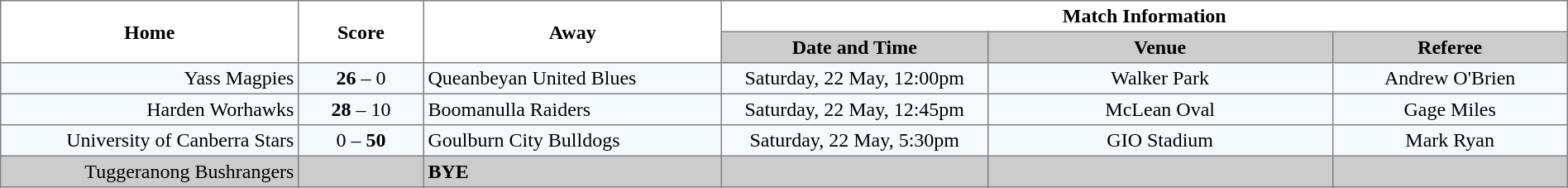<table border="1" cellpadding="3" cellspacing="0" width="100%" style="border-collapse:collapse;  text-align:center;">
<tr>
<th rowspan="2" width="19%">Home</th>
<th rowspan="2" width="8%">Score</th>
<th rowspan="2" width="19%">Away</th>
<th colspan="3">Match Information</th>
</tr>
<tr bgcolor="#CCCCCC">
<th width="17%">Date and Time</th>
<th width="22%">Venue</th>
<th width="50%">Referee</th>
</tr>
<tr style="text-align:center; background:#f5faff;">
<td align="right">Yass Magpies </td>
<td><strong>26</strong> – 0</td>
<td align="left"> Queanbeyan United Blues</td>
<td>Saturday, 22 May, 12:00pm</td>
<td>Walker Park</td>
<td>Andrew O'Brien</td>
</tr>
<tr style="text-align:center; background:#f5faff;">
<td align="right">Harden Worhawks </td>
<td><strong>28</strong> – 10</td>
<td align="left"> Boomanulla Raiders</td>
<td>Saturday, 22 May, 12:45pm</td>
<td>McLean Oval</td>
<td>Gage Miles</td>
</tr>
<tr style="text-align:center; background:#f5faff;">
<td align="right">University of Canberra Stars </td>
<td>0 – <strong>50</strong></td>
<td align="left"> Goulburn City Bulldogs</td>
<td>Saturday, 22 May, 5:30pm</td>
<td>GIO Stadium</td>
<td>Mark Ryan</td>
</tr>
<tr style="text-align:center; background:#CCCCCC;">
<td align="right">Tuggeranong Bushrangers </td>
<td></td>
<td align="left"><strong>BYE</strong></td>
<td></td>
<td></td>
<td></td>
</tr>
</table>
